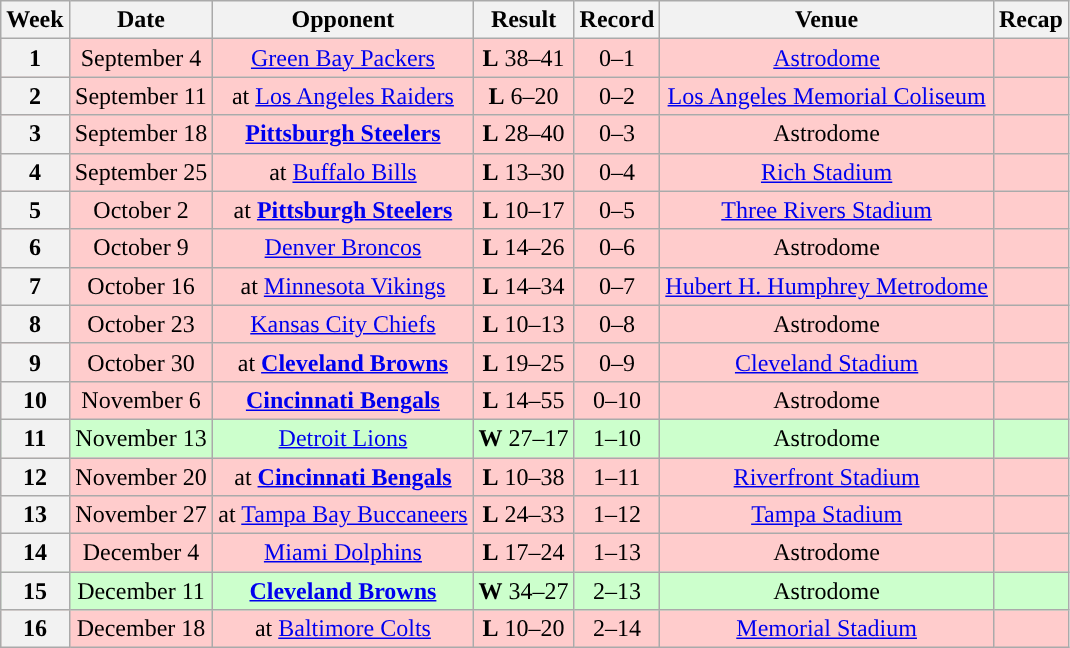<table class="wikitable" style="text-align:center">
<tr>
<th>Week</th>
<th>Date</th>
<th>Opponent</th>
<th>Result</th>
<th>Record</th>
<th>Venue</th>
<th>Recap</th>
</tr>
<tr style="background: #fcc;">
<th>1</th>
<td>September 4</td>
<td><a href='#'>Green Bay Packers</a></td>
<td><strong>L</strong> 38–41 </td>
<td>0–1</td>
<td><a href='#'>Astrodome</a></td>
<td></td>
</tr>
<tr style="background: #fcc;">
<th>2</th>
<td>September 11</td>
<td>at <a href='#'>Los Angeles Raiders</a></td>
<td><strong> L</strong>  6–20</td>
<td>0–2</td>
<td><a href='#'>Los Angeles Memorial Coliseum</a></td>
<td></td>
</tr>
<tr style="background: #fcc;">
<th>3</th>
<td>September 18</td>
<td><strong><a href='#'>Pittsburgh Steelers</a></strong></td>
<td><strong>L</strong> 28–40</td>
<td>0–3</td>
<td>Astrodome</td>
<td></td>
</tr>
<tr style="background: #fcc">
<th>4</th>
<td>September 25</td>
<td>at <a href='#'>Buffalo Bills</a></td>
<td><strong>L</strong> 13–30</td>
<td>0–4</td>
<td><a href='#'>Rich Stadium</a></td>
<td></td>
</tr>
<tr style="background: #fcc;">
<th>5</th>
<td>October 2</td>
<td>at <strong><a href='#'>Pittsburgh Steelers</a></strong></td>
<td><strong>L</strong> 10–17</td>
<td>0–5</td>
<td><a href='#'>Three Rivers Stadium</a></td>
<td></td>
</tr>
<tr style="background: #fcc">
<th>6</th>
<td>October 9</td>
<td><a href='#'>Denver Broncos</a></td>
<td><strong>L</strong> 14–26</td>
<td>0–6</td>
<td>Astrodome</td>
<td></td>
</tr>
<tr style="background: #fcc;">
<th>7</th>
<td>October 16</td>
<td>at <a href='#'>Minnesota Vikings</a></td>
<td><strong>L</strong> 14–34</td>
<td>0–7</td>
<td><a href='#'>Hubert H. Humphrey Metrodome</a></td>
<td></td>
</tr>
<tr style="background: #fcc;">
<th>8</th>
<td>October 23</td>
<td><a href='#'>Kansas City Chiefs</a></td>
<td><strong>L</strong> 10–13 </td>
<td>0–8</td>
<td>Astrodome</td>
<td></td>
</tr>
<tr style="background: #fcc;">
<th>9</th>
<td>October 30</td>
<td>at <strong><a href='#'>Cleveland Browns</a></strong></td>
<td><strong>L</strong> 19–25 </td>
<td>0–9</td>
<td><a href='#'>Cleveland Stadium</a></td>
<td></td>
</tr>
<tr style="background: #fcc;">
<th>10</th>
<td>November 6</td>
<td><strong><a href='#'>Cincinnati Bengals</a></strong></td>
<td><strong>L</strong> 14–55</td>
<td>0–10</td>
<td>Astrodome</td>
<td></td>
</tr>
<tr style="background: #cfc;">
<th>11</th>
<td>November 13</td>
<td><a href='#'>Detroit Lions</a></td>
<td><strong>W</strong> 27–17</td>
<td>1–10</td>
<td>Astrodome</td>
<td></td>
</tr>
<tr style="background: #fcc;">
<th>12</th>
<td>November 20</td>
<td>at <strong><a href='#'>Cincinnati Bengals</a></strong></td>
<td><strong>L</strong> 10–38</td>
<td>1–11</td>
<td><a href='#'>Riverfront Stadium</a></td>
<td></td>
</tr>
<tr style="background: #fcc;">
<th>13</th>
<td>November 27</td>
<td>at <a href='#'>Tampa Bay Buccaneers</a></td>
<td><strong>L</strong> 24–33</td>
<td>1–12</td>
<td><a href='#'>Tampa Stadium</a></td>
<td></td>
</tr>
<tr style="background: #fcc;">
<th>14</th>
<td>December 4</td>
<td><a href='#'>Miami Dolphins</a></td>
<td><strong>L</strong> 17–24</td>
<td>1–13</td>
<td>Astrodome</td>
<td></td>
</tr>
<tr style="background: #cfc;">
<th>15</th>
<td>December 11</td>
<td><strong> <a href='#'>Cleveland Browns</a></strong></td>
<td><strong>W</strong> 34–27</td>
<td>2–13</td>
<td>Astrodome</td>
<td></td>
</tr>
<tr style="background: #fcc;">
<th>16</th>
<td>December 18</td>
<td>at <a href='#'>Baltimore Colts</a></td>
<td><strong>L</strong> 10–20</td>
<td>2–14</td>
<td><a href='#'>Memorial Stadium</a></td>
<td></td>
</tr>
</table>
